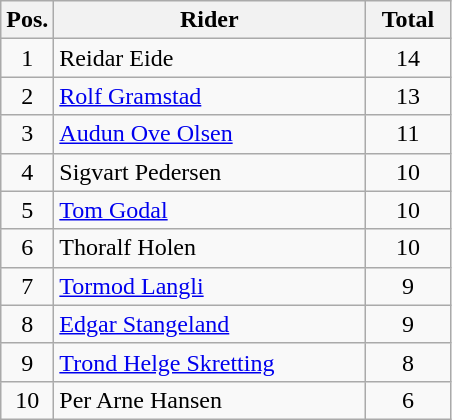<table class=wikitable>
<tr>
<th width=25px>Pos.</th>
<th width=200px>Rider</th>
<th width=50px>Total</th>
</tr>
<tr align=center >
<td>1</td>
<td align=left>Reidar Eide</td>
<td>14</td>
</tr>
<tr align=center >
<td>2</td>
<td align=left><a href='#'>Rolf Gramstad</a></td>
<td>13</td>
</tr>
<tr align=center >
<td>3</td>
<td align=left><a href='#'>Audun Ove Olsen</a></td>
<td>11</td>
</tr>
<tr align=center>
<td>4</td>
<td align=left>Sigvart Pedersen</td>
<td>10</td>
</tr>
<tr align=center>
<td>5</td>
<td align=left><a href='#'>Tom Godal</a></td>
<td>10</td>
</tr>
<tr align=center>
<td>6</td>
<td align=left>Thoralf Holen</td>
<td>10</td>
</tr>
<tr align=center>
<td>7</td>
<td align=left><a href='#'>Tormod Langli</a></td>
<td>9</td>
</tr>
<tr align=center>
<td>8</td>
<td align=left><a href='#'>Edgar Stangeland</a></td>
<td>9</td>
</tr>
<tr align=center>
<td>9</td>
<td align=left><a href='#'>Trond Helge Skretting</a></td>
<td>8</td>
</tr>
<tr align=center>
<td>10</td>
<td align=left>Per Arne Hansen</td>
<td>6</td>
</tr>
</table>
